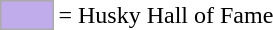<table>
<tr>
<td style="background-color:#C0ACEA; border:1px solid #aaaaaa; width:2em;"></td>
<td>= Husky Hall of Fame</td>
</tr>
</table>
